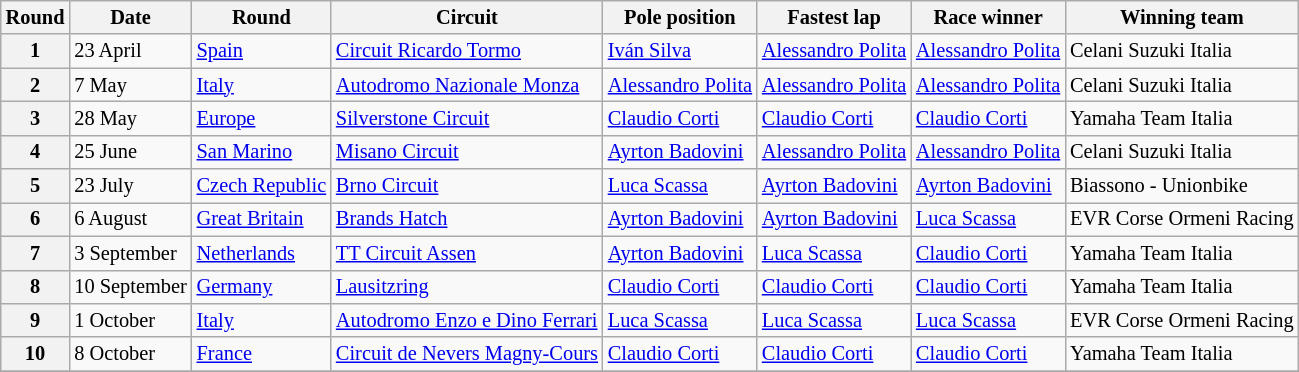<table class="wikitable" style="font-size: 85%; text-align: left">
<tr>
<th>Round</th>
<th>Date</th>
<th>Round</th>
<th>Circuit</th>
<th>Pole position</th>
<th>Fastest lap</th>
<th>Race winner</th>
<th>Winning team</th>
</tr>
<tr>
<th>1</th>
<td>23 April</td>
<td> <a href='#'>Spain</a></td>
<td><a href='#'>Circuit Ricardo Tormo</a></td>
<td> <a href='#'>Iván Silva</a></td>
<td> <a href='#'>Alessandro Polita</a></td>
<td> <a href='#'>Alessandro Polita</a></td>
<td>Celani Suzuki Italia</td>
</tr>
<tr>
<th>2</th>
<td>7 May</td>
<td> <a href='#'>Italy</a></td>
<td><a href='#'>Autodromo Nazionale Monza</a></td>
<td> <a href='#'>Alessandro Polita</a></td>
<td> <a href='#'>Alessandro Polita</a></td>
<td> <a href='#'>Alessandro Polita</a></td>
<td>Celani Suzuki Italia</td>
</tr>
<tr>
<th>3</th>
<td>28 May</td>
<td> <a href='#'>Europe</a></td>
<td><a href='#'>Silverstone Circuit</a></td>
<td> <a href='#'>Claudio Corti</a></td>
<td> <a href='#'>Claudio Corti</a></td>
<td> <a href='#'>Claudio Corti</a></td>
<td>Yamaha Team Italia</td>
</tr>
<tr>
<th>4</th>
<td>25 June</td>
<td> <a href='#'>San Marino</a></td>
<td><a href='#'>Misano Circuit</a></td>
<td> <a href='#'>Ayrton Badovini</a></td>
<td> <a href='#'>Alessandro Polita</a></td>
<td> <a href='#'>Alessandro Polita</a></td>
<td>Celani Suzuki Italia</td>
</tr>
<tr>
<th>5</th>
<td>23 July</td>
<td> <a href='#'>Czech Republic</a></td>
<td><a href='#'>Brno Circuit</a></td>
<td> <a href='#'>Luca Scassa</a></td>
<td> <a href='#'>Ayrton Badovini</a></td>
<td> <a href='#'>Ayrton Badovini</a></td>
<td>Biassono - Unionbike</td>
</tr>
<tr>
<th>6</th>
<td>6 August</td>
<td> <a href='#'>Great Britain</a></td>
<td><a href='#'>Brands Hatch</a></td>
<td> <a href='#'>Ayrton Badovini</a></td>
<td> <a href='#'>Ayrton Badovini</a></td>
<td> <a href='#'>Luca Scassa</a></td>
<td>EVR Corse Ormeni Racing</td>
</tr>
<tr>
<th>7</th>
<td>3 September</td>
<td> <a href='#'>Netherlands</a></td>
<td><a href='#'>TT Circuit Assen</a></td>
<td> <a href='#'>Ayrton Badovini</a></td>
<td> <a href='#'>Luca Scassa</a></td>
<td> <a href='#'>Claudio Corti</a></td>
<td>Yamaha Team Italia</td>
</tr>
<tr>
<th>8</th>
<td>10 September</td>
<td> <a href='#'>Germany</a></td>
<td><a href='#'>Lausitzring</a></td>
<td> <a href='#'>Claudio Corti</a></td>
<td> <a href='#'>Claudio Corti</a></td>
<td> <a href='#'>Claudio Corti</a></td>
<td>Yamaha Team Italia</td>
</tr>
<tr>
<th>9</th>
<td>1 October</td>
<td> <a href='#'>Italy</a></td>
<td><a href='#'>Autodromo Enzo e Dino Ferrari</a></td>
<td> <a href='#'>Luca Scassa</a></td>
<td> <a href='#'>Luca Scassa</a></td>
<td> <a href='#'>Luca Scassa</a></td>
<td>EVR Corse Ormeni Racing</td>
</tr>
<tr>
<th>10</th>
<td>8 October</td>
<td> <a href='#'>France</a></td>
<td><a href='#'>Circuit de Nevers Magny-Cours</a></td>
<td> <a href='#'>Claudio Corti</a></td>
<td> <a href='#'>Claudio Corti</a></td>
<td> <a href='#'>Claudio Corti</a></td>
<td>Yamaha Team Italia</td>
</tr>
<tr>
</tr>
</table>
